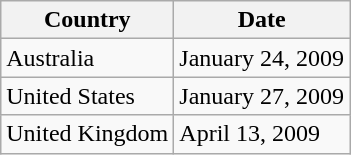<table class="wikitable">
<tr>
<th>Country</th>
<th>Date</th>
</tr>
<tr>
<td>Australia</td>
<td>January 24, 2009</td>
</tr>
<tr>
<td>United States</td>
<td>January 27, 2009</td>
</tr>
<tr>
<td>United Kingdom</td>
<td>April 13, 2009</td>
</tr>
</table>
